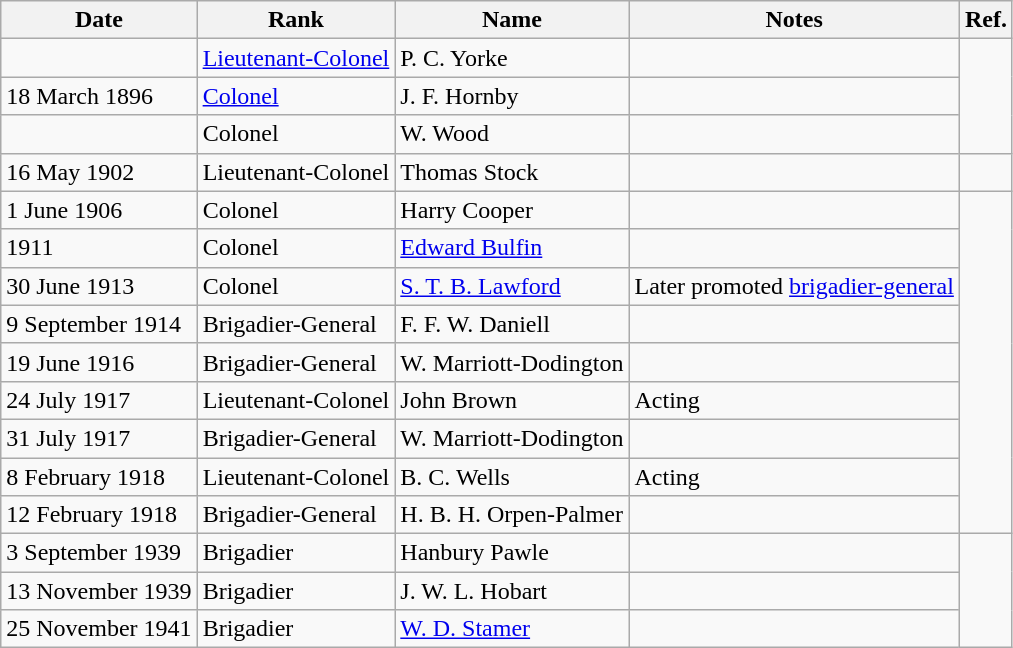<table class="wikitable">
<tr>
<th>Date</th>
<th>Rank</th>
<th>Name</th>
<th>Notes</th>
<th>Ref.</th>
</tr>
<tr>
<td></td>
<td><a href='#'>Lieutenant-Colonel</a></td>
<td>P. C. Yorke</td>
<td></td>
<td rowspan=3></td>
</tr>
<tr>
<td>18 March 1896</td>
<td><a href='#'>Colonel</a></td>
<td>J. F. Hornby</td>
<td></td>
</tr>
<tr>
<td></td>
<td>Colonel</td>
<td>W. Wood</td>
<td></td>
</tr>
<tr>
<td>16 May 1902</td>
<td>Lieutenant-Colonel</td>
<td>Thomas Stock</td>
<td></td>
<td></td>
</tr>
<tr>
<td>1 June 1906</td>
<td>Colonel</td>
<td>Harry Cooper</td>
<td></td>
<td rowspan=9></td>
</tr>
<tr>
<td>1911</td>
<td>Colonel</td>
<td><a href='#'>Edward Bulfin</a></td>
<td></td>
</tr>
<tr>
<td>30 June 1913</td>
<td>Colonel</td>
<td><a href='#'>S. T. B. Lawford</a></td>
<td>Later promoted <a href='#'>brigadier-general</a></td>
</tr>
<tr>
<td>9 September 1914</td>
<td>Brigadier-General</td>
<td>F. F. W. Daniell</td>
<td></td>
</tr>
<tr>
<td>19 June 1916</td>
<td>Brigadier-General</td>
<td>W. Marriott-Dodington</td>
<td></td>
</tr>
<tr>
<td>24 July 1917</td>
<td>Lieutenant-Colonel</td>
<td>John Brown</td>
<td>Acting</td>
</tr>
<tr>
<td>31 July 1917</td>
<td>Brigadier-General</td>
<td>W. Marriott-Dodington</td>
</tr>
<tr>
<td>8 February 1918</td>
<td>Lieutenant-Colonel</td>
<td>B. C. Wells</td>
<td>Acting</td>
</tr>
<tr>
<td>12 February 1918</td>
<td>Brigadier-General</td>
<td>H. B. H. Orpen-Palmer</td>
<td></td>
</tr>
<tr>
<td>3 September 1939</td>
<td>Brigadier</td>
<td>Hanbury Pawle</td>
<td></td>
<td rowspan=3></td>
</tr>
<tr>
<td>13 November 1939</td>
<td>Brigadier</td>
<td>J. W. L. Hobart</td>
<td></td>
</tr>
<tr>
<td>25 November 1941</td>
<td>Brigadier</td>
<td><a href='#'>W. D. Stamer</a></td>
<td></td>
</tr>
</table>
